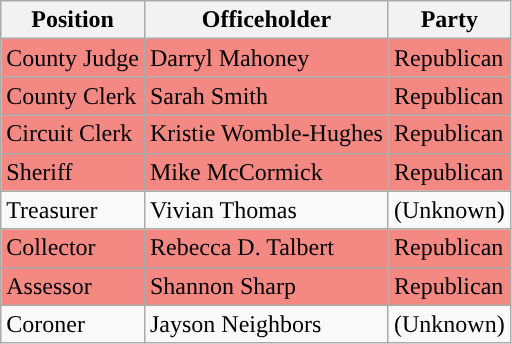<table class="wikitable">
<tr>
<th>Position</th>
<th>Officeholder</th>
<th>Party</th>
</tr>
<tr style="background-color:#F48882;">
<td>County Judge</td>
<td>Darryl Mahoney</td>
<td>Republican</td>
</tr>
<tr style="background-color:#F48882;">
<td>County Clerk</td>
<td>Sarah Smith</td>
<td>Republican</td>
</tr>
<tr style="background-color:#F48882;">
<td>Circuit Clerk</td>
<td>Kristie Womble-Hughes</td>
<td>Republican</td>
</tr>
<tr style="background-color:#F48882;">
<td>Sheriff</td>
<td>Mike McCormick</td>
<td>Republican</td>
</tr>
<tr>
<td>Treasurer</td>
<td>Vivian Thomas</td>
<td>(Unknown)</td>
</tr>
<tr style="background-color:#F48882;">
<td>Collector</td>
<td>Rebecca D. Talbert</td>
<td>Republican</td>
</tr>
<tr style="background-color:#F48882;">
<td>Assessor</td>
<td>Shannon Sharp</td>
<td>Republican</td>
</tr>
<tr>
<td>Coroner</td>
<td>Jayson Neighbors</td>
<td>(Unknown)</td>
</tr>
</table>
